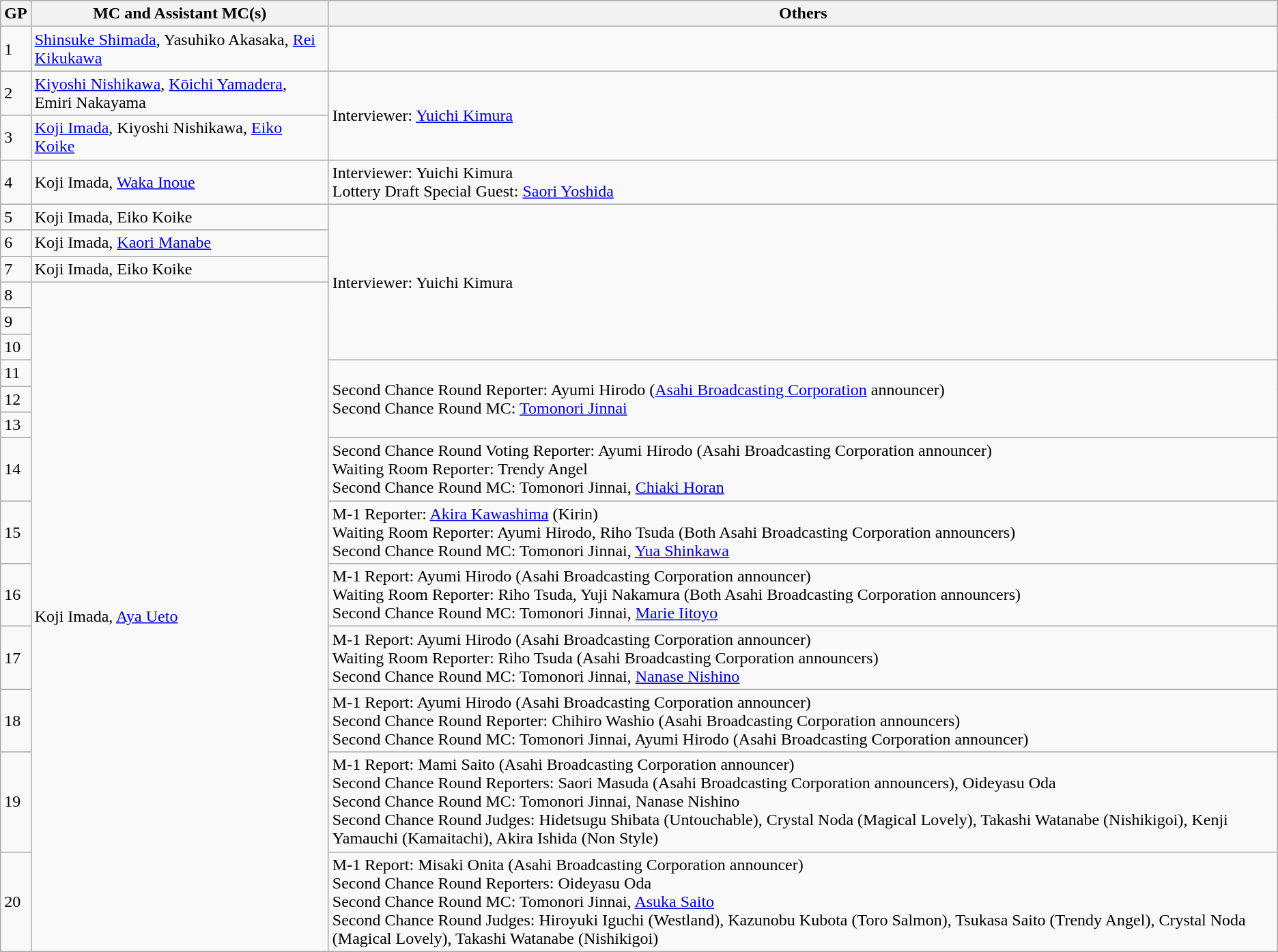<table class="wikitable">
<tr>
<th>GP</th>
<th>MC and Assistant MC(s)</th>
<th>Others</th>
</tr>
<tr>
<td>1</td>
<td><a href='#'>Shinsuke Shimada</a>, Yasuhiko Akasaka, <a href='#'>Rei Kikukawa</a></td>
<td></td>
</tr>
<tr>
<td>2</td>
<td><a href='#'>Kiyoshi Nishikawa</a>, <a href='#'>Kōichi Yamadera</a>, Emiri Nakayama</td>
<td rowspan="2">Interviewer: <a href='#'>Yuichi Kimura</a></td>
</tr>
<tr>
<td>3</td>
<td><a href='#'>Koji Imada</a>, Kiyoshi Nishikawa, <a href='#'>Eiko Koike</a></td>
</tr>
<tr>
<td>4</td>
<td>Koji Imada, <a href='#'>Waka Inoue</a></td>
<td>Interviewer: Yuichi Kimura<br>Lottery Draft Special Guest: <a href='#'>Saori Yoshida</a></td>
</tr>
<tr>
<td>5</td>
<td>Koji Imada, Eiko Koike</td>
<td rowspan="6">Interviewer: Yuichi Kimura</td>
</tr>
<tr>
<td>6</td>
<td>Koji Imada, <a href='#'>Kaori Manabe</a></td>
</tr>
<tr>
<td>7</td>
<td>Koji Imada, Eiko Koike</td>
</tr>
<tr>
<td>8</td>
<td rowspan="13">Koji Imada, <a href='#'>Aya Ueto</a></td>
</tr>
<tr>
<td>9</td>
</tr>
<tr>
<td>10</td>
</tr>
<tr>
<td>11</td>
<td rowspan="3">Second Chance Round Reporter: Ayumi Hirodo (<a href='#'>Asahi Broadcasting Corporation</a> announcer)<br>Second Chance Round MC: <a href='#'>Tomonori Jinnai</a></td>
</tr>
<tr>
<td>12</td>
</tr>
<tr>
<td>13</td>
</tr>
<tr>
<td>14</td>
<td>Second Chance Round Voting Reporter: Ayumi Hirodo (Asahi Broadcasting Corporation announcer)<br>Waiting Room Reporter: Trendy Angel<br>Second Chance Round MC: Tomonori Jinnai, <a href='#'>Chiaki Horan</a></td>
</tr>
<tr>
<td>15</td>
<td>M-1 Reporter: <a href='#'>Akira Kawashima</a> (Kirin)<br>Waiting Room Reporter: Ayumi Hirodo, Riho Tsuda (Both Asahi Broadcasting Corporation announcers)<br>Second Chance Round MC: Tomonori Jinnai, <a href='#'>Yua Shinkawa</a></td>
</tr>
<tr>
<td>16</td>
<td>M-1 Report: Ayumi Hirodo (Asahi Broadcasting Corporation announcer)<br>Waiting Room Reporter: Riho Tsuda, Yuji Nakamura (Both Asahi Broadcasting Corporation announcers)<br>Second Chance Round MC: Tomonori Jinnai, <a href='#'>Marie Iitoyo</a></td>
</tr>
<tr>
<td>17</td>
<td>M-1 Report: Ayumi Hirodo (Asahi Broadcasting Corporation announcer)<br>Waiting Room Reporter: Riho Tsuda (Asahi Broadcasting Corporation announcers)<br>Second Chance Round MC: Tomonori Jinnai, <a href='#'>Nanase Nishino</a></td>
</tr>
<tr>
<td>18</td>
<td>M-1 Report: Ayumi Hirodo (Asahi Broadcasting Corporation announcer)<br>Second Chance Round Reporter: Chihiro Washio (Asahi Broadcasting Corporation announcers)<br>Second Chance Round MC: Tomonori Jinnai, Ayumi Hirodo (Asahi Broadcasting Corporation announcer)</td>
</tr>
<tr>
<td>19</td>
<td>M-1 Report: Mami Saito (Asahi Broadcasting Corporation announcer)<br>Second Chance Round Reporters: Saori Masuda (Asahi Broadcasting Corporation announcers), Oideyasu Oda<br>Second Chance Round MC: Tomonori Jinnai, Nanase Nishino<br>Second Chance Round Judges: Hidetsugu Shibata (Untouchable), Crystal Noda (Magical Lovely), Takashi Watanabe (Nishikigoi), Kenji Yamauchi (Kamaitachi), Akira Ishida (Non Style)</td>
</tr>
<tr>
<td>20</td>
<td>M-1 Report: Misaki Onita (Asahi Broadcasting Corporation announcer)<br>Second Chance Round Reporters: Oideyasu Oda<br>Second Chance Round MC: Tomonori Jinnai, <a href='#'>Asuka Saito</a><br>Second Chance Round Judges: Hiroyuki Iguchi (Westland), Kazunobu Kubota (Toro Salmon), Tsukasa Saito (Trendy Angel), Crystal Noda (Magical Lovely), Takashi Watanabe (Nishikigoi)</td>
</tr>
</table>
